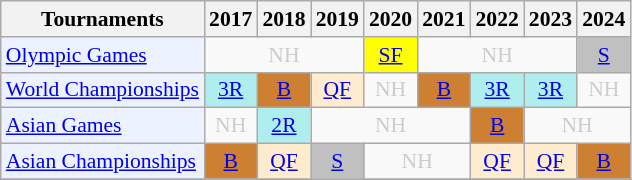<table class="wikitable" style="font-size: 90%; text-align:center">
<tr>
<th>Tournaments</th>
<th>2017</th>
<th>2018</th>
<th>2019</th>
<th>2020</th>
<th>2021</th>
<th>2022</th>
<th>2023</th>
<th>2024</th>
</tr>
<tr>
<td bgcolor="#ECF2FF"; align="left"><a href='#'>Olympic Games</a></td>
<td colspan="3" style=color:#ccc>NH</td>
<td bgcolor=FFFF00><a href='#'>SF</a></td>
<td colspan="3" style=color:#ccc>NH</td>
<td bgcolor=silver><a href='#'>S</a></td>
</tr>
<tr>
<td bgcolor="#ECF2FF"; align="left"><a href='#'>World Championships</a></td>
<td bgcolor=AFEEEE><a href='#'>3R</a></td>
<td bgcolor=CD7F32><a href='#'>B</a></td>
<td bgcolor=FFEBCD><a href='#'>QF</a></td>
<td style=color:#ccc>NH</td>
<td bgcolor=CD7F32><a href='#'>B</a></td>
<td bgcolor=AFEEEE><a href='#'>3R</a></td>
<td bgcolor=AFEEEE><a href='#'>3R</a></td>
<td style=color:#ccc>NH</td>
</tr>
<tr>
<td bgcolor="#ECF2FF"; align="left"><a href='#'>Asian Games</a></td>
<td style=color:#ccc>NH</td>
<td bgcolor=AFEEEE><a href='#'>2R</a></td>
<td colspan="3" style=color:#ccc>NH</td>
<td bgcolor=CD7F32><a href='#'>B</a></td>
<td colspan="2" style=color:#ccc>NH</td>
</tr>
<tr>
<td bgcolor="#ECF2FF"; align="left"><a href='#'>Asian Championships</a></td>
<td bgcolor=CD7F32><a href='#'>B</a></td>
<td bgcolor=FFEBCD><a href='#'>QF</a></td>
<td bgcolor=silver><a href='#'>S</a></td>
<td colspan="2" style=color:#ccc>NH</td>
<td bgcolor=FFEBCD><a href='#'>QF</a></td>
<td bgcolor=FFEBCD><a href='#'>QF</a></td>
<td bgcolor=CD7F32><a href='#'>B</a></td>
</tr>
<tr>
</tr>
</table>
